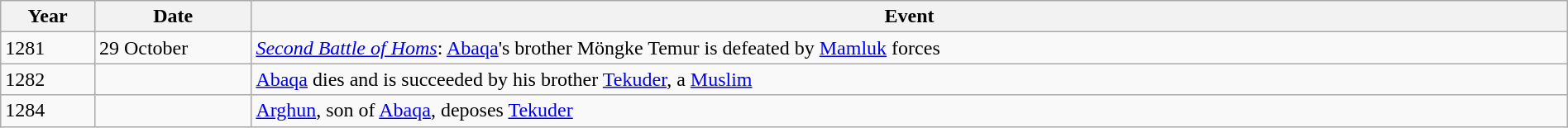<table class="wikitable" width="100%">
<tr>
<th style="width:6%">Year</th>
<th style="width:10%">Date</th>
<th>Event</th>
</tr>
<tr>
<td>1281</td>
<td>29 October</td>
<td><em><a href='#'>Second Battle of Homs</a></em>: <a href='#'>Abaqa</a>'s brother Möngke Temur is defeated by <a href='#'>Mamluk</a> forces</td>
</tr>
<tr>
<td>1282</td>
<td></td>
<td><a href='#'>Abaqa</a> dies and is succeeded by his brother <a href='#'>Tekuder</a>, a <a href='#'>Muslim</a></td>
</tr>
<tr>
<td>1284</td>
<td></td>
<td><a href='#'>Arghun</a>, son of <a href='#'>Abaqa</a>, deposes <a href='#'>Tekuder</a></td>
</tr>
</table>
